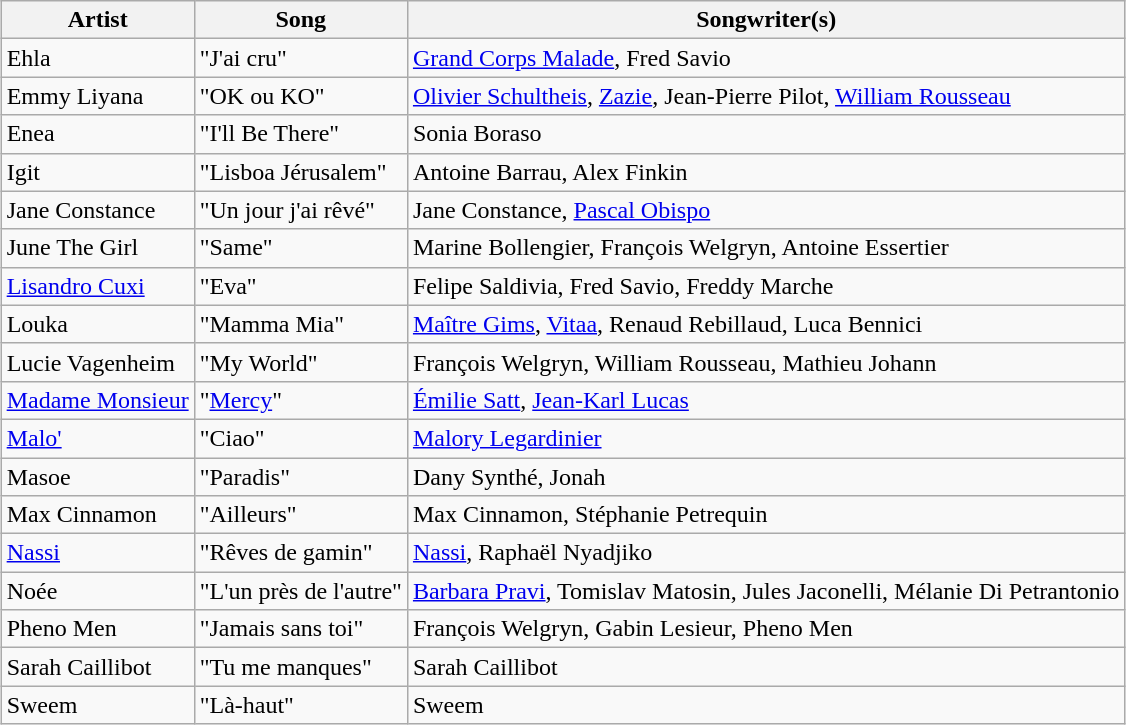<table class="sortable wikitable" style="margin: 1em auto 1em auto">
<tr>
<th>Artist</th>
<th>Song</th>
<th class="unsortable">Songwriter(s)</th>
</tr>
<tr>
<td>Ehla</td>
<td>"J'ai cru"</td>
<td><a href='#'>Grand Corps Malade</a>, Fred Savio</td>
</tr>
<tr>
<td>Emmy Liyana</td>
<td>"OK ou KO"</td>
<td><a href='#'>Olivier Schultheis</a>, <a href='#'>Zazie</a>, Jean-Pierre Pilot, <a href='#'>William Rousseau</a></td>
</tr>
<tr>
<td>Enea</td>
<td>"I'll Be There"</td>
<td>Sonia Boraso</td>
</tr>
<tr>
<td>Igit</td>
<td>"Lisboa Jérusalem"</td>
<td>Antoine Barrau, Alex Finkin</td>
</tr>
<tr>
<td>Jane Constance</td>
<td>"Un jour j'ai rêvé"</td>
<td>Jane Constance, <a href='#'>Pascal Obispo</a></td>
</tr>
<tr>
<td>June The Girl</td>
<td>"Same"</td>
<td>Marine Bollengier, François Welgryn, Antoine Essertier</td>
</tr>
<tr>
<td><a href='#'>Lisandro Cuxi</a></td>
<td>"Eva"</td>
<td>Felipe Saldivia, Fred Savio, Freddy Marche</td>
</tr>
<tr>
<td>Louka</td>
<td>"Mamma Mia"</td>
<td><a href='#'>Maître Gims</a>, <a href='#'>Vitaa</a>, Renaud Rebillaud, Luca Bennici</td>
</tr>
<tr>
<td>Lucie Vagenheim</td>
<td>"My World"</td>
<td>François Welgryn, William Rousseau, Mathieu Johann</td>
</tr>
<tr>
<td><a href='#'>Madame Monsieur</a></td>
<td>"<a href='#'>Mercy</a>"</td>
<td><a href='#'>Émilie Satt</a>, <a href='#'>Jean-Karl Lucas</a></td>
</tr>
<tr>
<td><a href='#'>Malo'</a></td>
<td>"Ciao"</td>
<td><a href='#'>Malory Legardinier</a></td>
</tr>
<tr>
<td>Masoe</td>
<td>"Paradis"</td>
<td>Dany Synthé, Jonah</td>
</tr>
<tr>
<td>Max Cinnamon</td>
<td>"Ailleurs"</td>
<td>Max Cinnamon, Stéphanie Petrequin</td>
</tr>
<tr>
<td><a href='#'>Nassi</a></td>
<td>"Rêves de gamin"</td>
<td><a href='#'>Nassi</a>, Raphaël Nyadjiko</td>
</tr>
<tr>
<td>Noée</td>
<td>"L'un près de l'autre"</td>
<td><a href='#'>Barbara Pravi</a>, Tomislav Matosin, Jules Jaconelli, Mélanie Di Petrantonio</td>
</tr>
<tr>
<td>Pheno Men</td>
<td>"Jamais sans toi"</td>
<td>François Welgryn, Gabin Lesieur, Pheno Men</td>
</tr>
<tr>
<td>Sarah Caillibot</td>
<td>"Tu me manques"</td>
<td>Sarah Caillibot</td>
</tr>
<tr>
<td>Sweem</td>
<td>"Là-haut"</td>
<td>Sweem</td>
</tr>
</table>
